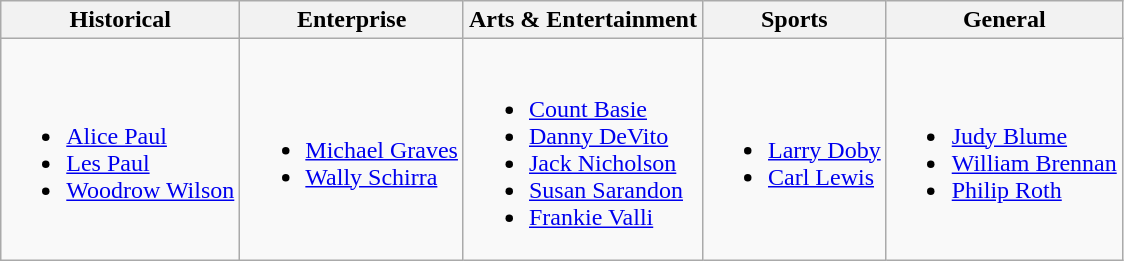<table class="wikitable">
<tr>
<th>Historical</th>
<th>Enterprise</th>
<th>Arts & Entertainment</th>
<th>Sports</th>
<th>General</th>
</tr>
<tr>
<td><br><ul><li><a href='#'>Alice Paul</a></li><li><a href='#'>Les Paul</a></li><li><a href='#'>Woodrow Wilson</a></li></ul></td>
<td><br><ul><li><a href='#'>Michael Graves</a></li><li><a href='#'>Wally Schirra</a></li></ul></td>
<td><br><ul><li><a href='#'>Count Basie</a></li><li><a href='#'>Danny DeVito</a></li><li><a href='#'>Jack Nicholson</a></li><li><a href='#'>Susan Sarandon</a></li><li><a href='#'>Frankie Valli</a></li></ul></td>
<td><br><ul><li><a href='#'>Larry Doby</a></li><li><a href='#'>Carl Lewis</a></li></ul></td>
<td><br><ul><li><a href='#'>Judy Blume</a></li><li><a href='#'>William Brennan</a></li><li><a href='#'>Philip Roth</a></li></ul></td>
</tr>
</table>
